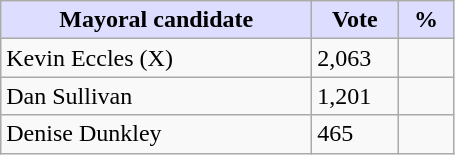<table class="wikitable">
<tr>
<th style="background:#ddf; width:200px;">Mayoral candidate </th>
<th style="background:#ddf; width:50px;">Vote</th>
<th style="background:#ddf; width:30px;">%</th>
</tr>
<tr>
<td>Kevin Eccles (X)</td>
<td>2,063</td>
<td></td>
</tr>
<tr>
<td>Dan Sullivan</td>
<td>1,201</td>
<td></td>
</tr>
<tr>
<td>Denise Dunkley</td>
<td>465</td>
<td></td>
</tr>
</table>
